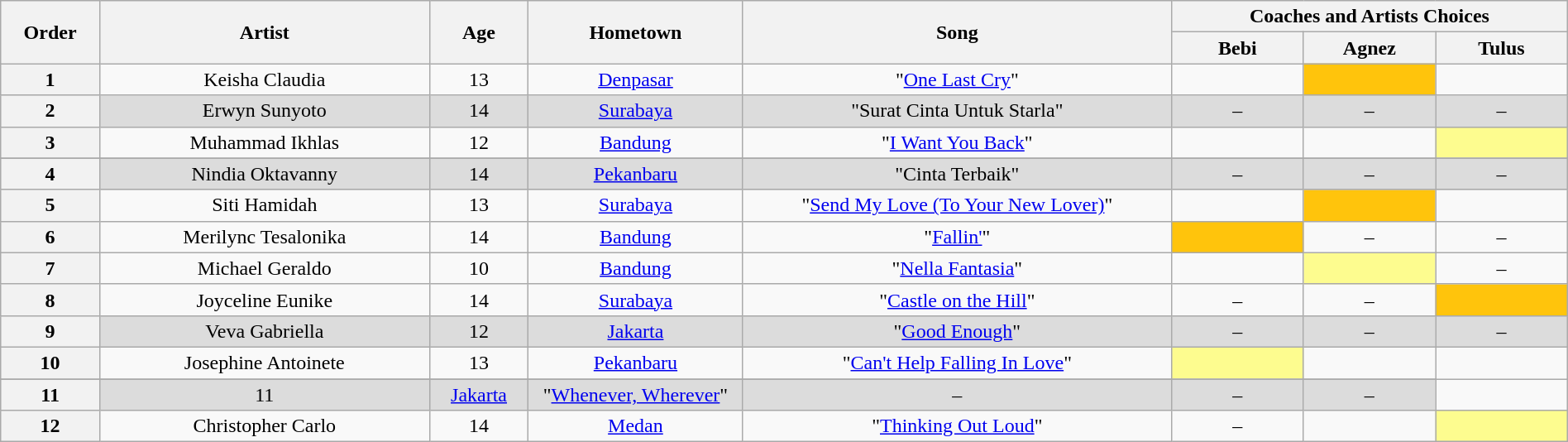<table class="wikitable" style="text-align:center; width:100%;">
<tr>
<th rowspan="2" scope="col" style="width:06%;">Order</th>
<th rowspan="2" scope="col" style="width:20%;">Artist</th>
<th rowspan="2" scope="col" style="width:06%;">Age</th>
<th rowspan="2" scope="col" style="width:13%;">Hometown</th>
<th rowspan="2" scope="col" style="width:26%;">Song</th>
<th colspan="3" scope="col" style="width:40%;">Coaches and Artists Choices</th>
</tr>
<tr>
<th style="width:08%;">Bebi</th>
<th style="width:08%;">Agnez</th>
<th style="width:08%;">Tulus</th>
</tr>
<tr>
<th>1</th>
<td>Keisha Claudia</td>
<td>13</td>
<td><a href='#'>Denpasar</a></td>
<td>"<a href='#'>One Last Cry</a>"</td>
<td></td>
<td style="background:#ffc40c"><strong></strong></td>
<td></td>
</tr>
<tr style="background:#dcdcdc;">
<th>2</th>
<td>Erwyn Sunyoto</td>
<td>14</td>
<td><a href='#'>Surabaya</a></td>
<td>"Surat Cinta Untuk Starla"</td>
<td>–</td>
<td>–</td>
<td>–</td>
</tr>
<tr>
<th>3</th>
<td>Muhammad Ikhlas</td>
<td>12</td>
<td><a href='#'>Bandung</a></td>
<td>"<a href='#'>I Want You Back</a>"</td>
<td><strong></strong></td>
<td><strong></strong></td>
<td style="background:#fdfc8f"><strong></strong></td>
</tr>
<tr>
</tr>
<tr style="background:#dcdcdc;">
<th>4</th>
<td>Nindia Oktavanny</td>
<td>14</td>
<td><a href='#'>Pekanbaru</a></td>
<td>"Cinta Terbaik"</td>
<td>–</td>
<td>–</td>
<td>–</td>
</tr>
<tr>
<th>5</th>
<td>Siti Hamidah</td>
<td>13</td>
<td><a href='#'>Surabaya</a></td>
<td>"<a href='#'>Send My Love (To Your New Lover)</a>"</td>
<td></td>
<td style="background:#ffc40c"><strong></strong></td>
<td></td>
</tr>
<tr>
<th>6</th>
<td>Merilync Tesalonika</td>
<td>14</td>
<td><a href='#'>Bandung</a></td>
<td>"<a href='#'>Fallin'</a>"</td>
<td style="background:#ffc40c"><strong></strong></td>
<td>–</td>
<td>–</td>
</tr>
<tr>
<th>7</th>
<td>Michael Geraldo</td>
<td>10</td>
<td><a href='#'>Bandung</a></td>
<td>"<a href='#'>Nella Fantasia</a>"</td>
<td><strong></strong></td>
<td style="background:#fdfc8f"><strong></strong></td>
<td>–</td>
</tr>
<tr>
<th>8</th>
<td>Joyceline Eunike</td>
<td>14</td>
<td><a href='#'>Surabaya</a></td>
<td>"<a href='#'>Castle on the Hill</a>"</td>
<td>–</td>
<td>–</td>
<td style="background:#ffc40c"><strong></strong></td>
</tr>
<tr style="background:#dcdcdc;">
<th>9</th>
<td>Veva Gabriella</td>
<td>12</td>
<td><a href='#'>Jakarta</a></td>
<td>"<a href='#'>Good Enough</a>"</td>
<td>–</td>
<td>–</td>
<td>–</td>
</tr>
<tr>
<th>10</th>
<td>Josephine Antoinete</td>
<td>13</td>
<td><a href='#'>Pekanbaru</a></td>
<td>"<a href='#'>Can't Help Falling In Love</a>"</td>
<td style="background:#fdfc8f"><strong></strong></td>
<td><strong></strong></td>
<td><strong></strong></td>
</tr>
<tr>
</tr>
<tr style="background:#dcdcdc;">
<th>11</th>
<td>11</td>
<td><a href='#'>Jakarta</a></td>
<td>"<a href='#'>Whenever, Wherever</a>"</td>
<td>–</td>
<td>–</td>
<td>–</td>
</tr>
<tr>
<th>12</th>
<td>Christopher Carlo</td>
<td>14</td>
<td><a href='#'>Medan</a></td>
<td>"<a href='#'>Thinking Out Loud</a>"</td>
<td>–</td>
<td><strong></strong></td>
<td style="background:#fdfc8f"><strong></strong></td>
</tr>
</table>
